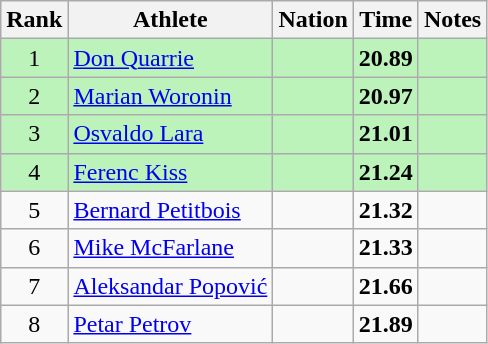<table class="wikitable sortable" style="text-align:center">
<tr>
<th>Rank</th>
<th>Athlete</th>
<th>Nation</th>
<th>Time</th>
<th>Notes</th>
</tr>
<tr style="background:#bbf3bb;">
<td>1</td>
<td align=left><a href='#'>Don Quarrie</a></td>
<td align=left></td>
<td><strong>20.89</strong></td>
<td></td>
</tr>
<tr style="background:#bbf3bb;">
<td>2</td>
<td align=left><a href='#'>Marian Woronin</a></td>
<td align=left></td>
<td><strong>20.97</strong></td>
<td></td>
</tr>
<tr style="background:#bbf3bb;">
<td>3</td>
<td align=left><a href='#'>Osvaldo Lara</a></td>
<td align=left></td>
<td><strong>21.01</strong></td>
<td></td>
</tr>
<tr style="background:#bbf3bb;">
<td>4</td>
<td align=left><a href='#'>Ferenc Kiss</a></td>
<td align=left></td>
<td><strong>21.24</strong></td>
<td></td>
</tr>
<tr>
<td>5</td>
<td align=left><a href='#'>Bernard Petitbois</a></td>
<td align=left></td>
<td><strong>21.32</strong></td>
<td></td>
</tr>
<tr>
<td>6</td>
<td align=left><a href='#'>Mike McFarlane</a></td>
<td align=left></td>
<td><strong>21.33</strong></td>
<td></td>
</tr>
<tr>
<td>7</td>
<td align=left><a href='#'>Aleksandar Popović</a></td>
<td align=left></td>
<td><strong>21.66</strong></td>
<td></td>
</tr>
<tr>
<td>8</td>
<td align=left><a href='#'>Petar Petrov</a></td>
<td align=left></td>
<td><strong>21.89</strong></td>
<td></td>
</tr>
</table>
